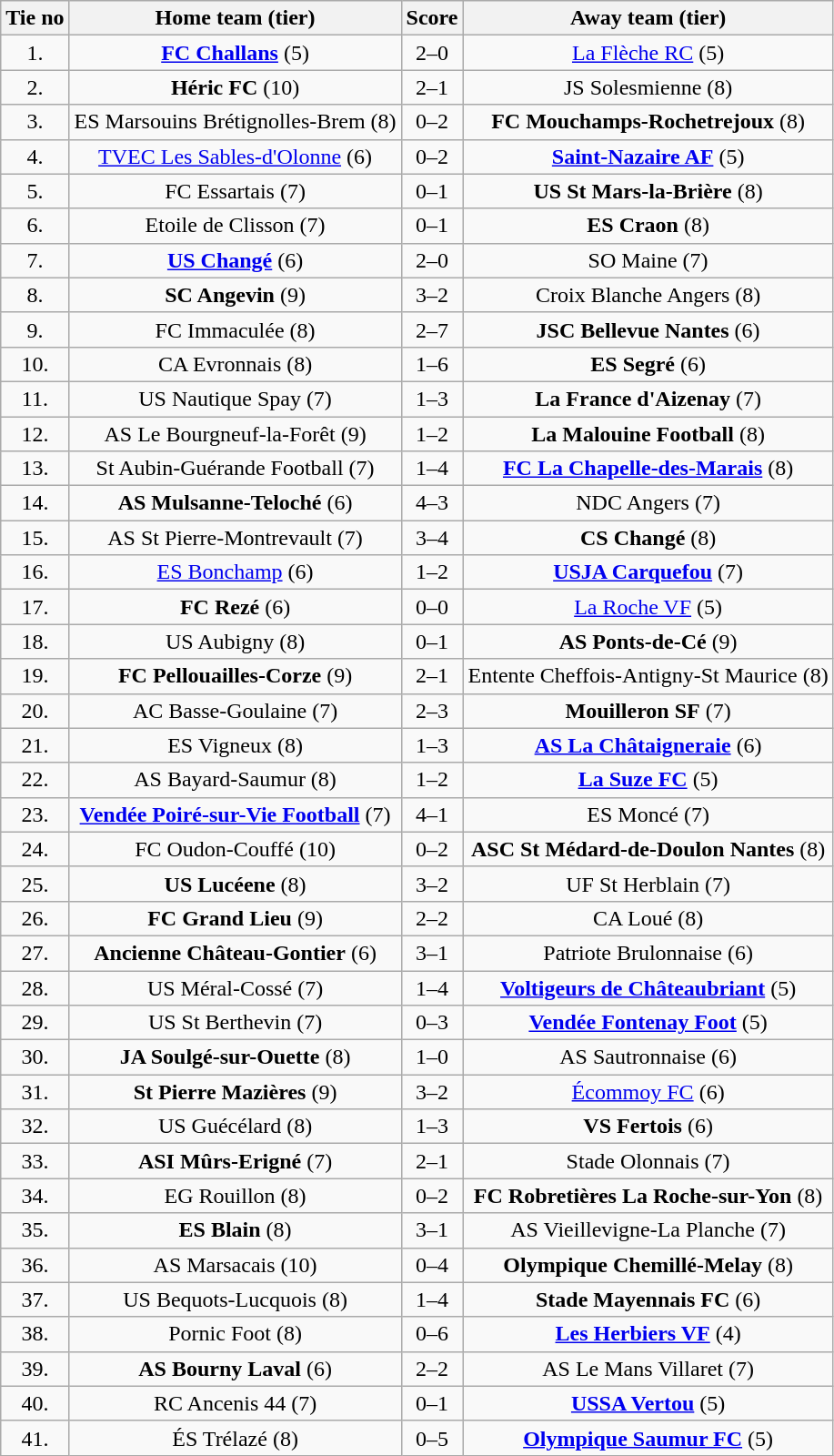<table class="wikitable" style="text-align: center">
<tr>
<th>Tie no</th>
<th>Home team (tier)</th>
<th>Score</th>
<th>Away team (tier)</th>
</tr>
<tr>
<td>1.</td>
<td><strong><a href='#'>FC Challans</a></strong> (5)</td>
<td>2–0</td>
<td><a href='#'>La Flèche RC</a> (5)</td>
</tr>
<tr>
<td>2.</td>
<td><strong>Héric FC</strong> (10)</td>
<td>2–1</td>
<td>JS Solesmienne (8)</td>
</tr>
<tr>
<td>3.</td>
<td>ES Marsouins Brétignolles-Brem (8)</td>
<td>0–2</td>
<td><strong>FC Mouchamps-Rochetrejoux</strong> (8)</td>
</tr>
<tr>
<td>4.</td>
<td><a href='#'>TVEC Les Sables-d'Olonne</a> (6)</td>
<td>0–2</td>
<td><strong><a href='#'>Saint-Nazaire AF</a></strong> (5)</td>
</tr>
<tr>
<td>5.</td>
<td>FC Essartais (7)</td>
<td>0–1</td>
<td><strong>US St Mars-la-Brière</strong> (8)</td>
</tr>
<tr>
<td>6.</td>
<td>Etoile de Clisson (7)</td>
<td>0–1</td>
<td><strong>ES Craon</strong> (8)</td>
</tr>
<tr>
<td>7.</td>
<td><strong><a href='#'>US Changé</a></strong> (6)</td>
<td>2–0</td>
<td>SO Maine (7)</td>
</tr>
<tr>
<td>8.</td>
<td><strong>SC Angevin</strong> (9)</td>
<td>3–2</td>
<td>Croix Blanche Angers (8)</td>
</tr>
<tr>
<td>9.</td>
<td>FC Immaculée (8)</td>
<td>2–7</td>
<td><strong>JSC Bellevue Nantes</strong> (6)</td>
</tr>
<tr>
<td>10.</td>
<td>CA Evronnais (8)</td>
<td>1–6</td>
<td><strong>ES Segré</strong> (6)</td>
</tr>
<tr>
<td>11.</td>
<td>US Nautique Spay (7)</td>
<td>1–3</td>
<td><strong>La France d'Aizenay</strong> (7)</td>
</tr>
<tr>
<td>12.</td>
<td>AS Le Bourgneuf-la-Forêt (9)</td>
<td>1–2</td>
<td><strong>La Malouine Football</strong> (8)</td>
</tr>
<tr>
<td>13.</td>
<td>St Aubin-Guérande Football (7)</td>
<td>1–4</td>
<td><strong><a href='#'>FC La Chapelle-des-Marais</a></strong> (8)</td>
</tr>
<tr>
<td>14.</td>
<td><strong>AS Mulsanne-Teloché</strong> (6)</td>
<td>4–3 </td>
<td>NDC Angers (7)</td>
</tr>
<tr>
<td>15.</td>
<td>AS St Pierre-Montrevault (7)</td>
<td>3–4</td>
<td><strong>CS Changé</strong> (8)</td>
</tr>
<tr>
<td>16.</td>
<td><a href='#'>ES Bonchamp</a> (6)</td>
<td>1–2</td>
<td><strong><a href='#'>USJA Carquefou</a></strong> (7)</td>
</tr>
<tr>
<td>17.</td>
<td><strong>FC Rezé</strong> (6)</td>
<td>0–0 </td>
<td><a href='#'>La Roche VF</a> (5)</td>
</tr>
<tr>
<td>18.</td>
<td>US Aubigny (8)</td>
<td>0–1</td>
<td><strong>AS Ponts-de-Cé</strong> (9)</td>
</tr>
<tr>
<td>19.</td>
<td><strong>FC Pellouailles-Corze</strong> (9)</td>
<td>2–1</td>
<td>Entente Cheffois-Antigny-St Maurice (8)</td>
</tr>
<tr>
<td>20.</td>
<td>AC Basse-Goulaine (7)</td>
<td>2–3</td>
<td><strong>Mouilleron SF</strong> (7)</td>
</tr>
<tr>
<td>21.</td>
<td>ES Vigneux (8)</td>
<td>1–3</td>
<td><strong><a href='#'>AS La Châtaigneraie</a></strong> (6)</td>
</tr>
<tr>
<td>22.</td>
<td>AS Bayard-Saumur (8)</td>
<td>1–2 </td>
<td><strong><a href='#'>La Suze FC</a></strong> (5)</td>
</tr>
<tr>
<td>23.</td>
<td><strong><a href='#'>Vendée Poiré-sur-Vie Football</a></strong> (7)</td>
<td>4–1</td>
<td>ES Moncé (7)</td>
</tr>
<tr>
<td>24.</td>
<td>FC Oudon-Couffé (10)</td>
<td>0–2</td>
<td><strong>ASC St Médard-de-Doulon Nantes</strong> (8)</td>
</tr>
<tr>
<td>25.</td>
<td><strong>US Lucéene</strong> (8)</td>
<td>3–2 </td>
<td>UF St Herblain (7)</td>
</tr>
<tr>
<td>26.</td>
<td><strong>FC Grand Lieu</strong> (9)</td>
<td>2–2 </td>
<td>CA Loué (8)</td>
</tr>
<tr>
<td>27.</td>
<td><strong>Ancienne Château-Gontier</strong> (6)</td>
<td>3–1</td>
<td>Patriote Brulonnaise (6)</td>
</tr>
<tr>
<td>28.</td>
<td>US Méral-Cossé (7)</td>
<td>1–4</td>
<td><strong><a href='#'>Voltigeurs de Châteaubriant</a></strong> (5)</td>
</tr>
<tr>
<td>29.</td>
<td>US St Berthevin (7)</td>
<td>0–3</td>
<td><strong><a href='#'>Vendée Fontenay Foot</a></strong> (5)</td>
</tr>
<tr>
<td>30.</td>
<td><strong>JA Soulgé-sur-Ouette</strong> (8)</td>
<td>1–0</td>
<td>AS Sautronnaise (6)</td>
</tr>
<tr>
<td>31.</td>
<td><strong>St Pierre Mazières</strong> (9)</td>
<td>3–2</td>
<td><a href='#'>Écommoy FC</a> (6)</td>
</tr>
<tr>
<td>32.</td>
<td>US Guécélard (8)</td>
<td>1–3</td>
<td><strong>VS Fertois</strong> (6)</td>
</tr>
<tr>
<td>33.</td>
<td><strong>ASI Mûrs-Erigné</strong> (7)</td>
<td>2–1</td>
<td>Stade Olonnais (7)</td>
</tr>
<tr>
<td>34.</td>
<td>EG Rouillon (8)</td>
<td>0–2</td>
<td><strong>FC Robretières La Roche-sur-Yon</strong> (8)</td>
</tr>
<tr>
<td>35.</td>
<td><strong>ES Blain</strong> (8)</td>
<td>3–1</td>
<td>AS Vieillevigne-La Planche (7)</td>
</tr>
<tr>
<td>36.</td>
<td>AS Marsacais (10)</td>
<td>0–4</td>
<td><strong>Olympique Chemillé-Melay</strong> (8)</td>
</tr>
<tr>
<td>37.</td>
<td>US Bequots-Lucquois (8)</td>
<td>1–4 </td>
<td><strong>Stade Mayennais FC</strong> (6)</td>
</tr>
<tr>
<td>38.</td>
<td>Pornic Foot (8)</td>
<td>0–6</td>
<td><strong><a href='#'>Les Herbiers VF</a></strong> (4)</td>
</tr>
<tr>
<td>39.</td>
<td><strong>AS Bourny Laval</strong> (6)</td>
<td>2–2 </td>
<td>AS Le Mans Villaret (7)</td>
</tr>
<tr>
<td>40.</td>
<td>RC Ancenis 44 (7)</td>
<td>0–1</td>
<td><strong><a href='#'>USSA Vertou</a></strong> (5)</td>
</tr>
<tr>
<td>41.</td>
<td>ÉS Trélazé (8)</td>
<td>0–5</td>
<td><strong><a href='#'>Olympique Saumur FC</a></strong> (5)</td>
</tr>
</table>
